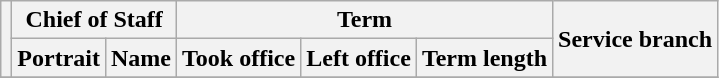<table class="wikitable sortable">
<tr>
<th rowspan=2></th>
<th colspan=2>Chief of Staff</th>
<th colspan=3>Term</th>
<th rowspan=2>Service branch</th>
</tr>
<tr>
<th>Portrait</th>
<th>Name</th>
<th>Took office</th>
<th>Left office</th>
<th>Term length</th>
</tr>
<tr>
</tr>
</table>
